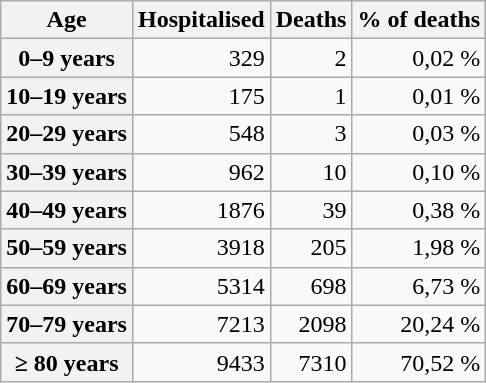<table class="wikitable" style="text-align:right">
<tr>
<th scope="col">Age</th>
<th scope="col">Hospitalised</th>
<th scope="col">Deaths</th>
<th scope="col">% of deaths</th>
</tr>
<tr>
<th scope="row">0–9 years</th>
<td>329</td>
<td>2</td>
<td>0,02 %</td>
</tr>
<tr>
<th scope="row">10–19 years</th>
<td>175</td>
<td>1</td>
<td>0,01 %</td>
</tr>
<tr>
<th scope="row">20–29 years</th>
<td>548</td>
<td>3</td>
<td>0,03 %</td>
</tr>
<tr>
<th scope="row">30–39 years</th>
<td>962</td>
<td>10</td>
<td>0,10 %</td>
</tr>
<tr>
<th scope="row">40–49 years</th>
<td>1876</td>
<td>39</td>
<td>0,38 %</td>
</tr>
<tr>
<th scope="row">50–59 years</th>
<td>3918</td>
<td>205</td>
<td>1,98 %</td>
</tr>
<tr>
<th scope="row">60–69 years</th>
<td>5314</td>
<td>698</td>
<td>6,73 %</td>
</tr>
<tr>
<th scope="row">70–79 years</th>
<td>7213</td>
<td>2098</td>
<td>20,24 %</td>
</tr>
<tr>
<th scope="row">≥ 80 years</th>
<td>9433</td>
<td>7310</td>
<td>70,52 %</td>
</tr>
</table>
